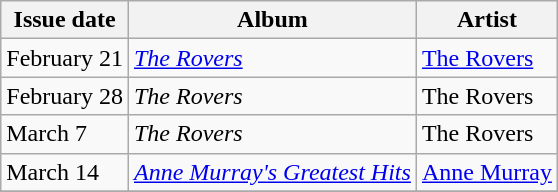<table class="wikitable">
<tr>
<th>Issue date</th>
<th>Album</th>
<th>Artist</th>
</tr>
<tr>
<td>February 21</td>
<td><em><a href='#'>The Rovers</a></em></td>
<td><a href='#'>The Rovers</a></td>
</tr>
<tr>
<td>February 28</td>
<td><em>The Rovers</em></td>
<td>The Rovers</td>
</tr>
<tr>
<td>March 7</td>
<td><em>The Rovers</em></td>
<td>The Rovers</td>
</tr>
<tr>
<td>March 14</td>
<td><em><a href='#'>Anne Murray's Greatest Hits</a></em></td>
<td><a href='#'>Anne Murray</a></td>
</tr>
<tr>
</tr>
</table>
